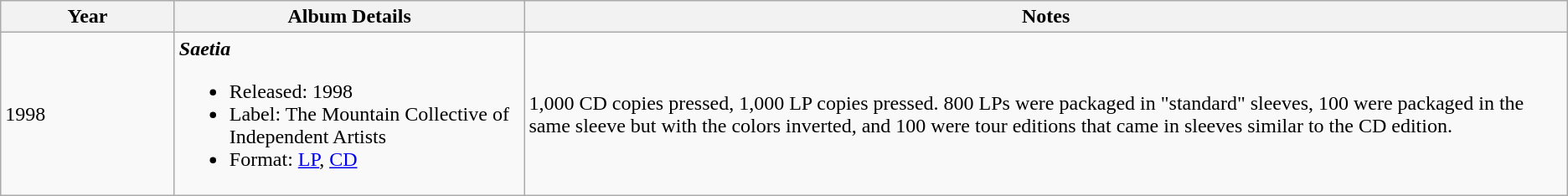<table class ="wikitable">
<tr>
<th style="width: 5%">Year</th>
<th style="width:10%">Album Details</th>
<th style="width:30%">Notes</th>
</tr>
<tr>
<td>1998</td>
<td><strong><em>Saetia</em></strong><br><ul><li>Released: 1998</li><li>Label: The Mountain Collective of Independent Artists</li><li>Format: <a href='#'>LP</a>, <a href='#'>CD</a></li></ul></td>
<td>1,000 CD copies pressed, 1,000 LP copies pressed. 800 LPs were packaged in "standard" sleeves, 100 were packaged in the same sleeve but with the colors inverted, and 100 were tour editions that came in sleeves similar to the CD edition.</td>
</tr>
</table>
